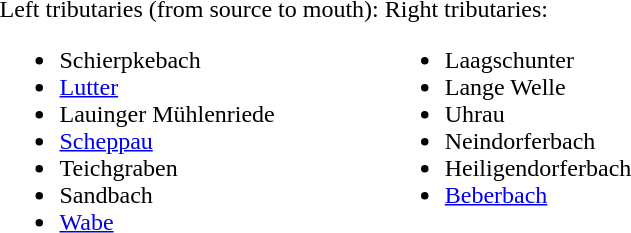<table>
<tr>
<td valign="top"><br>Left tributaries (from source to mouth):<ul><li>Schierpkebach</li><li><a href='#'>Lutter</a></li><li>Lauinger Mühlenriede</li><li><a href='#'>Scheppau</a></li><li>Teichgraben</li><li>Sandbach</li><li><a href='#'>Wabe</a></li></ul></td>
<td valign="top"><br>Right tributaries:<ul><li>Laagschunter</li><li>Lange Welle</li><li>Uhrau</li><li>Neindorferbach</li><li>Heiligendorferbach</li><li><a href='#'>Beberbach</a></li></ul></td>
</tr>
</table>
